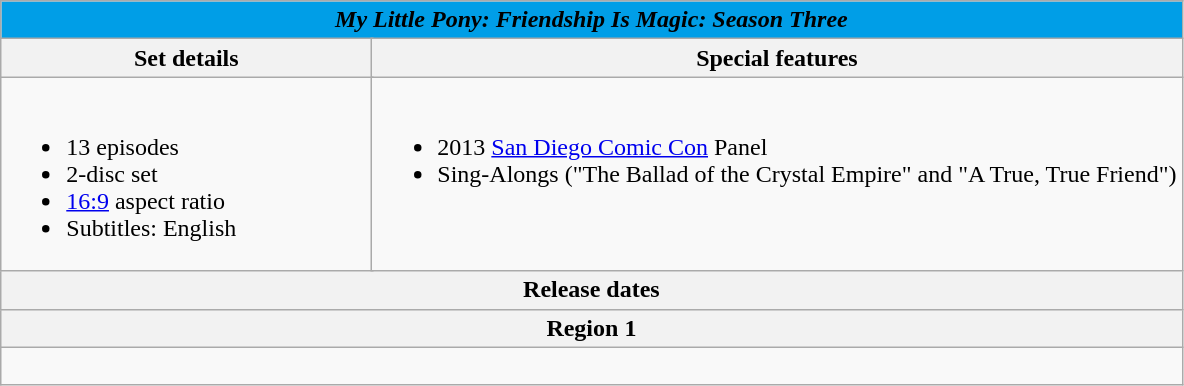<table class="wikitable">
<tr style="background-color: #009EE7;">
<td align="center" scope="col" colspan="8"><strong><em>My Little Pony: Friendship Is Magic: Season Three</em></strong></td>
</tr>
<tr>
<th scope="col" colspan="4" style="text-align: center; width: 15em;"><strong>Set details</strong></th>
<th scope="col" colspan="4" style="text-align: center;"><strong>Special features</strong></th>
</tr>
<tr valign="top">
<td colspan="4"><br><ul><li>13 episodes</li><li>2-disc set</li><li><a href='#'>16:9</a> aspect ratio</li><li>Subtitles: English</li></ul></td>
<td colspan="4"><br><ul><li>2013 <a href='#'>San Diego Comic Con</a> Panel</li><li>Sing-Alongs ("The Ballad of the Crystal Empire" and "A True, True Friend")</li></ul></td>
</tr>
<tr>
<th scope="col" colspan="6" style="text-align: center;"><strong>Release dates</strong></th>
</tr>
<tr>
<th scope="col" colspan="10" style="text-align: center;">Region 1<br></th>
</tr>
<tr>
<td scope="col" colspan="10" style="text-align: center;"><br></td>
</tr>
</table>
